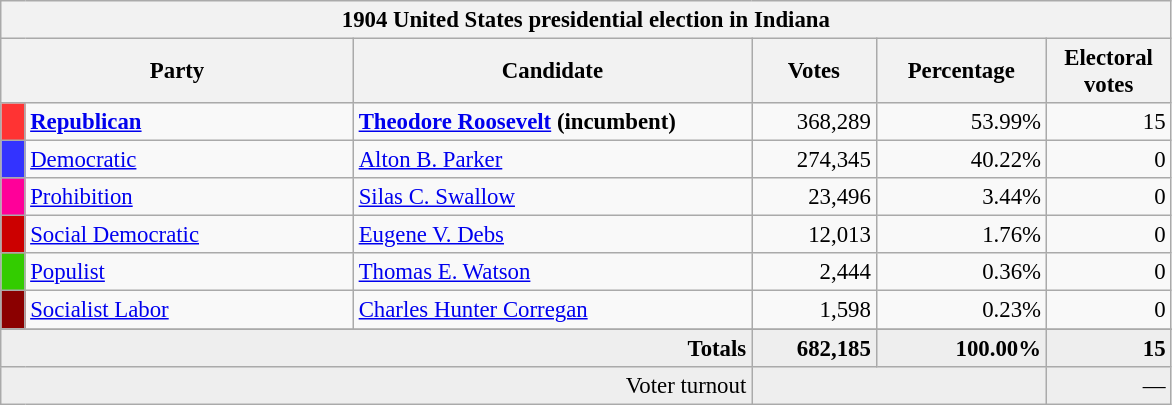<table class="wikitable" style="font-size: 95%;">
<tr>
<th colspan="6">1904 United States presidential election in Indiana</th>
</tr>
<tr>
<th colspan="2" style="width: 15em">Party</th>
<th style="width: 17em">Candidate</th>
<th style="width: 5em">Votes</th>
<th style="width: 7em">Percentage</th>
<th style="width: 5em">Electoral votes</th>
</tr>
<tr>
<th style="background-color:#FF3333; width: 3px"></th>
<td style="width: 130px"><strong><a href='#'>Republican</a></strong></td>
<td><strong><a href='#'>Theodore Roosevelt</a> (incumbent)</strong></td>
<td align="right">368,289</td>
<td align="right">53.99%</td>
<td align="right">15</td>
</tr>
<tr>
<th style="background-color:#3333FF; width: 3px"></th>
<td style="width: 130px"><a href='#'>Democratic</a></td>
<td><a href='#'>Alton B. Parker</a></td>
<td align="right">274,345</td>
<td align="right">40.22%</td>
<td align="right">0</td>
</tr>
<tr>
<th style="background-color:#f09; width: 3px"></th>
<td style="width: 130px"><a href='#'>Prohibition</a></td>
<td><a href='#'>Silas C. Swallow</a></td>
<td align="right">23,496</td>
<td align="right">3.44%</td>
<td align="right">0</td>
</tr>
<tr>
<th style="background-color:#c00; width: 3px"></th>
<td style="width: 130px"><a href='#'>Social Democratic</a></td>
<td><a href='#'>Eugene V. Debs</a></td>
<td align="right">12,013</td>
<td align="right">1.76%</td>
<td align="right">0</td>
</tr>
<tr>
<th style="background-color:#3c0; width: 3px"></th>
<td style="width: 130px"><a href='#'>Populist</a></td>
<td><a href='#'>Thomas E. Watson</a></td>
<td align="right">2,444</td>
<td align="right">0.36%</td>
<td align="right">0</td>
</tr>
<tr>
<th style="background-color:#8B0000; width: 3px"></th>
<td style="width: 130px"><a href='#'>Socialist Labor</a></td>
<td><a href='#'>Charles Hunter Corregan</a></td>
<td align="right">1,598</td>
<td align="right">0.23%</td>
<td align="right">0</td>
</tr>
<tr>
</tr>
<tr bgcolor="#EEEEEE">
<td colspan="3" align="right"><strong>Totals</strong></td>
<td align="right"><strong>682,185</strong></td>
<td align="right"><strong>100.00%</strong></td>
<td align="right"><strong>15</strong></td>
</tr>
<tr bgcolor="#EEEEEE">
<td colspan="3" align="right">Voter turnout</td>
<td colspan="2" align="right"></td>
<td align="right">—</td>
</tr>
</table>
